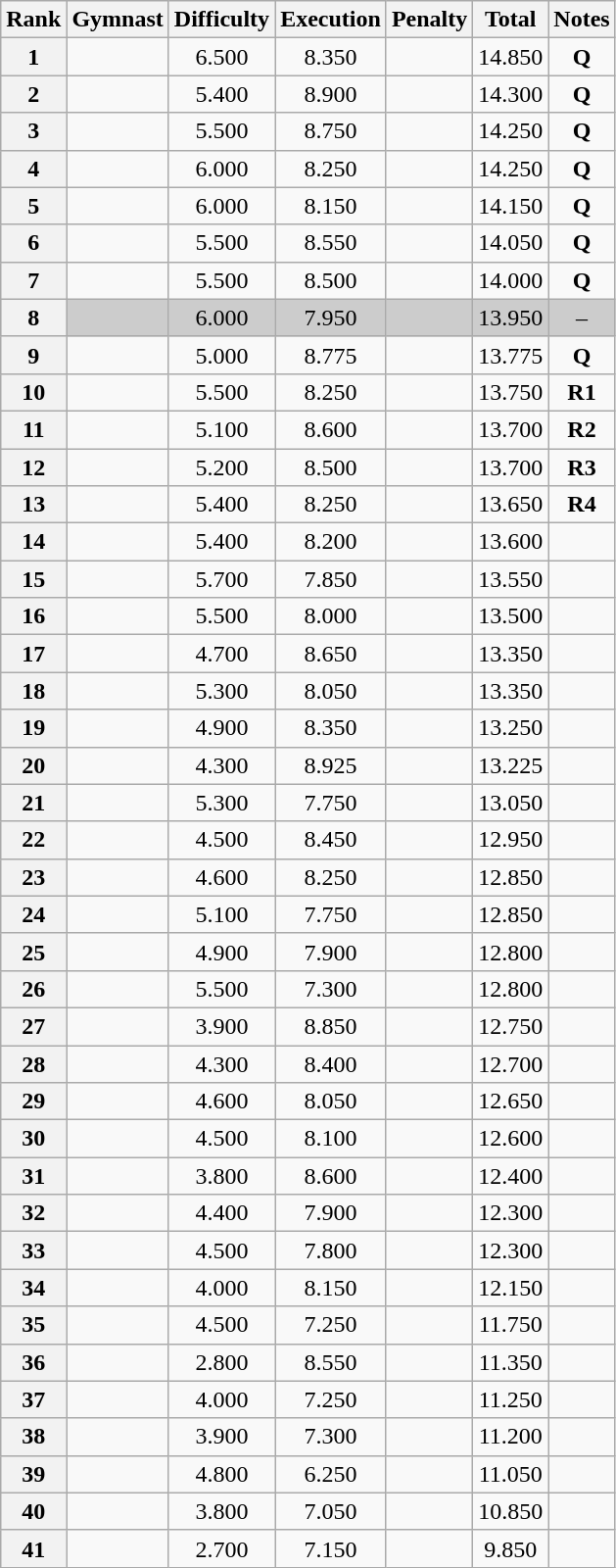<table class="wikitable sortable" style="text-align:center">
<tr>
<th>Rank</th>
<th>Gymnast</th>
<th>Difficulty</th>
<th>Execution</th>
<th>Penalty</th>
<th>Total</th>
<th>Notes</th>
</tr>
<tr>
<th scope=row>1</th>
<td align=left></td>
<td>6.500</td>
<td>8.350</td>
<td></td>
<td>14.850</td>
<td><strong>Q</strong></td>
</tr>
<tr>
<th scope=row>2</th>
<td align=left></td>
<td>5.400</td>
<td>8.900</td>
<td></td>
<td>14.300</td>
<td><strong>Q</strong></td>
</tr>
<tr>
<th scope=row>3</th>
<td align=left></td>
<td>5.500</td>
<td>8.750</td>
<td></td>
<td>14.250</td>
<td><strong>Q</strong></td>
</tr>
<tr>
<th scope=row>4</th>
<td align=left></td>
<td>6.000</td>
<td>8.250</td>
<td></td>
<td>14.250</td>
<td><strong>Q</strong></td>
</tr>
<tr>
<th scope=row>5</th>
<td align=left></td>
<td>6.000</td>
<td>8.150</td>
<td></td>
<td>14.150</td>
<td><strong>Q</strong></td>
</tr>
<tr>
<th scope=row>6</th>
<td align=left></td>
<td>5.500</td>
<td>8.550</td>
<td></td>
<td>14.050</td>
<td><strong>Q</strong></td>
</tr>
<tr>
<th scope=row>7</th>
<td align=left></td>
<td>5.500</td>
<td>8.500</td>
<td></td>
<td>14.000</td>
<td><strong>Q</strong></td>
</tr>
<tr bgcolor="cccccc">
<th scope=row>8</th>
<td align=left></td>
<td>6.000</td>
<td>7.950</td>
<td></td>
<td>13.950</td>
<td>–</td>
</tr>
<tr>
<th scope=row>9</th>
<td align=left></td>
<td>5.000</td>
<td>8.775</td>
<td></td>
<td>13.775</td>
<td><strong>Q</strong></td>
</tr>
<tr>
<th scope=row>10</th>
<td align=left></td>
<td>5.500</td>
<td>8.250</td>
<td></td>
<td>13.750</td>
<td><strong>R1</strong></td>
</tr>
<tr>
<th scope=row>11</th>
<td align=left></td>
<td>5.100</td>
<td>8.600</td>
<td></td>
<td>13.700</td>
<td><strong>R2</strong></td>
</tr>
<tr>
<th scope=row>12</th>
<td align=left></td>
<td>5.200</td>
<td>8.500</td>
<td></td>
<td>13.700</td>
<td><strong>R3</strong></td>
</tr>
<tr>
<th scope=row>13</th>
<td align=left></td>
<td>5.400</td>
<td>8.250</td>
<td></td>
<td>13.650</td>
<td><strong>R4</strong></td>
</tr>
<tr>
<th scope=row>14</th>
<td align=left></td>
<td>5.400</td>
<td>8.200</td>
<td></td>
<td>13.600</td>
<td></td>
</tr>
<tr>
<th scope=row>15</th>
<td align=left></td>
<td>5.700</td>
<td>7.850</td>
<td></td>
<td>13.550</td>
<td></td>
</tr>
<tr>
<th scope=row>16</th>
<td align=left></td>
<td>5.500</td>
<td>8.000</td>
<td></td>
<td>13.500</td>
<td></td>
</tr>
<tr>
<th scope=row>17</th>
<td align=left></td>
<td>4.700</td>
<td>8.650</td>
<td></td>
<td>13.350</td>
<td></td>
</tr>
<tr>
<th scope=row>18</th>
<td align=left></td>
<td>5.300</td>
<td>8.050</td>
<td></td>
<td>13.350</td>
<td></td>
</tr>
<tr>
<th scope=row>19</th>
<td align=left></td>
<td>4.900</td>
<td>8.350</td>
<td></td>
<td>13.250</td>
<td></td>
</tr>
<tr>
<th scope=row>20</th>
<td align=left></td>
<td>4.300</td>
<td>8.925</td>
<td></td>
<td>13.225</td>
<td></td>
</tr>
<tr>
<th scope=row>21</th>
<td align=left></td>
<td>5.300</td>
<td>7.750</td>
<td></td>
<td>13.050</td>
<td></td>
</tr>
<tr>
<th scope=row>22</th>
<td align=left></td>
<td>4.500</td>
<td>8.450</td>
<td></td>
<td>12.950</td>
<td></td>
</tr>
<tr>
<th scope=row>23</th>
<td align=left></td>
<td>4.600</td>
<td>8.250</td>
<td></td>
<td>12.850</td>
<td></td>
</tr>
<tr>
<th scope=row>24</th>
<td align=left></td>
<td>5.100</td>
<td>7.750</td>
<td></td>
<td>12.850</td>
<td></td>
</tr>
<tr>
<th scope=row>25</th>
<td align=left></td>
<td>4.900</td>
<td>7.900</td>
<td></td>
<td>12.800</td>
<td></td>
</tr>
<tr>
<th scope=row>26</th>
<td align=left></td>
<td>5.500</td>
<td>7.300</td>
<td></td>
<td>12.800</td>
<td></td>
</tr>
<tr>
<th scope=row>27</th>
<td align=left></td>
<td>3.900</td>
<td>8.850</td>
<td></td>
<td>12.750</td>
<td></td>
</tr>
<tr>
<th scope=row>28</th>
<td align=left></td>
<td>4.300</td>
<td>8.400</td>
<td></td>
<td>12.700</td>
<td></td>
</tr>
<tr>
<th scope=row>29</th>
<td align=left></td>
<td>4.600</td>
<td>8.050</td>
<td></td>
<td>12.650</td>
<td></td>
</tr>
<tr>
<th scope=row>30</th>
<td align=left></td>
<td>4.500</td>
<td>8.100</td>
<td></td>
<td>12.600</td>
<td></td>
</tr>
<tr>
<th scope=row>31</th>
<td align=left></td>
<td>3.800</td>
<td>8.600</td>
<td></td>
<td>12.400</td>
<td></td>
</tr>
<tr>
<th scope=row>32</th>
<td align=left></td>
<td>4.400</td>
<td>7.900</td>
<td></td>
<td>12.300</td>
<td></td>
</tr>
<tr>
<th scope=row>33</th>
<td align=left></td>
<td>4.500</td>
<td>7.800</td>
<td></td>
<td>12.300</td>
<td></td>
</tr>
<tr>
<th scope=row>34</th>
<td align=left></td>
<td>4.000</td>
<td>8.150</td>
<td></td>
<td>12.150</td>
<td></td>
</tr>
<tr>
<th scope=row>35</th>
<td align=left></td>
<td>4.500</td>
<td>7.250</td>
<td></td>
<td>11.750</td>
<td></td>
</tr>
<tr>
<th scope=row>36</th>
<td align=left></td>
<td>2.800</td>
<td>8.550</td>
<td></td>
<td>11.350</td>
<td></td>
</tr>
<tr>
<th scope=row>37</th>
<td align=left></td>
<td>4.000</td>
<td>7.250</td>
<td></td>
<td>11.250</td>
<td></td>
</tr>
<tr>
<th scope=row>38</th>
<td align=left></td>
<td>3.900</td>
<td>7.300</td>
<td></td>
<td>11.200</td>
<td></td>
</tr>
<tr>
<th scope=row>39</th>
<td align=left></td>
<td>4.800</td>
<td>6.250</td>
<td></td>
<td>11.050</td>
<td></td>
</tr>
<tr>
<th scope=row>40</th>
<td align=left></td>
<td>3.800</td>
<td>7.050</td>
<td></td>
<td>10.850</td>
<td></td>
</tr>
<tr>
<th scope=row>41</th>
<td align=left></td>
<td>2.700</td>
<td>7.150</td>
<td></td>
<td>9.850</td>
<td></td>
</tr>
</table>
